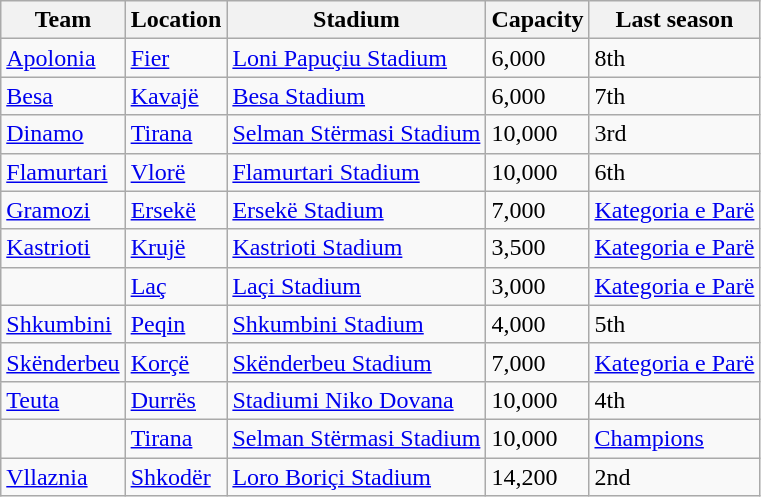<table class="wikitable sortable">
<tr>
<th>Team</th>
<th>Location</th>
<th>Stadium</th>
<th>Capacity</th>
<th>Last season</th>
</tr>
<tr>
<td><a href='#'>Apolonia</a></td>
<td><a href='#'>Fier</a></td>
<td><a href='#'>Loni Papuçiu Stadium</a></td>
<td>6,000</td>
<td>8th</td>
</tr>
<tr>
<td><a href='#'>Besa</a></td>
<td><a href='#'>Kavajë</a></td>
<td><a href='#'>Besa Stadium</a></td>
<td>6,000</td>
<td>7th</td>
</tr>
<tr>
<td><a href='#'>Dinamo</a></td>
<td><a href='#'>Tirana</a></td>
<td><a href='#'>Selman Stërmasi Stadium</a></td>
<td>10,000</td>
<td>3rd</td>
</tr>
<tr>
<td><a href='#'>Flamurtari</a></td>
<td><a href='#'>Vlorë</a></td>
<td><a href='#'>Flamurtari Stadium</a></td>
<td>10,000</td>
<td>6th</td>
</tr>
<tr>
<td><a href='#'>Gramozi</a></td>
<td><a href='#'>Ersekë</a></td>
<td><a href='#'>Ersekë Stadium</a></td>
<td>7,000</td>
<td><a href='#'>Kategoria e Parë</a></td>
</tr>
<tr>
<td><a href='#'>Kastrioti</a></td>
<td><a href='#'>Krujë</a></td>
<td><a href='#'>Kastrioti Stadium</a></td>
<td>3,500</td>
<td><a href='#'>Kategoria e Parë</a></td>
</tr>
<tr>
<td></td>
<td><a href='#'>Laç</a></td>
<td><a href='#'>Laçi Stadium</a></td>
<td>3,000</td>
<td><a href='#'>Kategoria e Parë</a></td>
</tr>
<tr>
<td><a href='#'>Shkumbini</a></td>
<td><a href='#'>Peqin</a></td>
<td><a href='#'>Shkumbini Stadium</a></td>
<td>4,000</td>
<td>5th</td>
</tr>
<tr>
<td><a href='#'>Skënderbeu</a></td>
<td><a href='#'>Korçë</a></td>
<td><a href='#'>Skënderbeu Stadium</a></td>
<td>7,000</td>
<td><a href='#'>Kategoria e Parë</a></td>
</tr>
<tr>
<td><a href='#'>Teuta</a></td>
<td><a href='#'>Durrës</a></td>
<td><a href='#'>Stadiumi Niko Dovana</a></td>
<td>10,000</td>
<td>4th</td>
</tr>
<tr>
<td></td>
<td><a href='#'>Tirana</a></td>
<td><a href='#'>Selman Stërmasi Stadium</a></td>
<td>10,000</td>
<td><a href='#'>Champions</a></td>
</tr>
<tr>
<td><a href='#'>Vllaznia</a></td>
<td><a href='#'>Shkodër</a></td>
<td><a href='#'>Loro Boriçi Stadium</a></td>
<td>14,200</td>
<td>2nd</td>
</tr>
</table>
